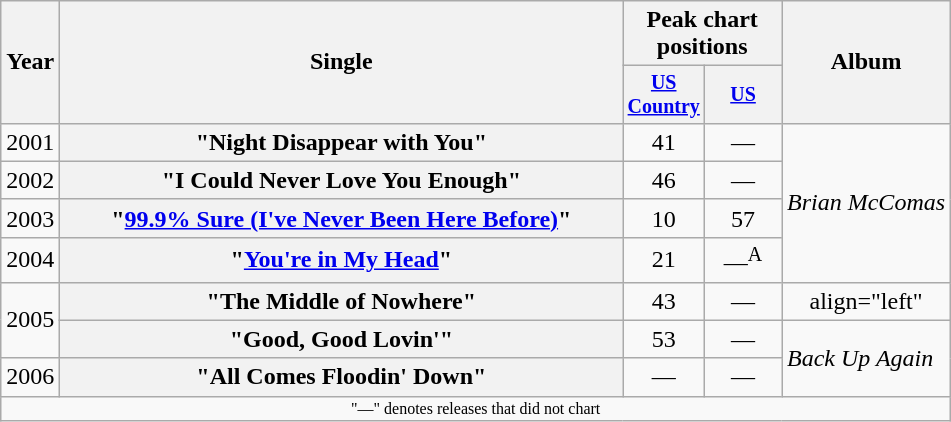<table class="wikitable plainrowheaders" style="text-align:center;">
<tr>
<th rowspan="2">Year</th>
<th rowspan="2" style="width:23em;">Single</th>
<th colspan="2">Peak chart<br>positions</th>
<th rowspan="2">Album</th>
</tr>
<tr style="font-size:smaller;">
<th width="45"><a href='#'>US Country</a></th>
<th width="45"><a href='#'>US</a></th>
</tr>
<tr>
<td>2001</td>
<th scope="row">"Night Disappear with You"</th>
<td>41</td>
<td>—</td>
<td align="left" rowspan="4"><em>Brian McComas</em></td>
</tr>
<tr>
<td>2002</td>
<th scope="row">"I Could Never Love You Enough"</th>
<td>46</td>
<td>—</td>
</tr>
<tr>
<td>2003</td>
<th scope="row">"<a href='#'>99.9% Sure (I've Never Been Here Before)</a>"</th>
<td>10</td>
<td>57</td>
</tr>
<tr>
<td>2004</td>
<th scope="row">"<a href='#'>You're in My Head</a>"</th>
<td>21</td>
<td>—<sup>A</sup></td>
</tr>
<tr>
<td rowspan="2">2005</td>
<th scope="row">"The Middle of Nowhere"</th>
<td>43</td>
<td>—</td>
<td>align="left" </td>
</tr>
<tr>
<th scope="row">"Good, Good Lovin'"</th>
<td>53</td>
<td>—</td>
<td align="left" rowspan="2"><em>Back Up Again</em></td>
</tr>
<tr>
<td>2006</td>
<th scope="row">"All Comes Floodin' Down"</th>
<td>—</td>
<td>—</td>
</tr>
<tr>
<td colspan="5" style="font-size:8pt">"—" denotes releases that did not chart</td>
</tr>
</table>
